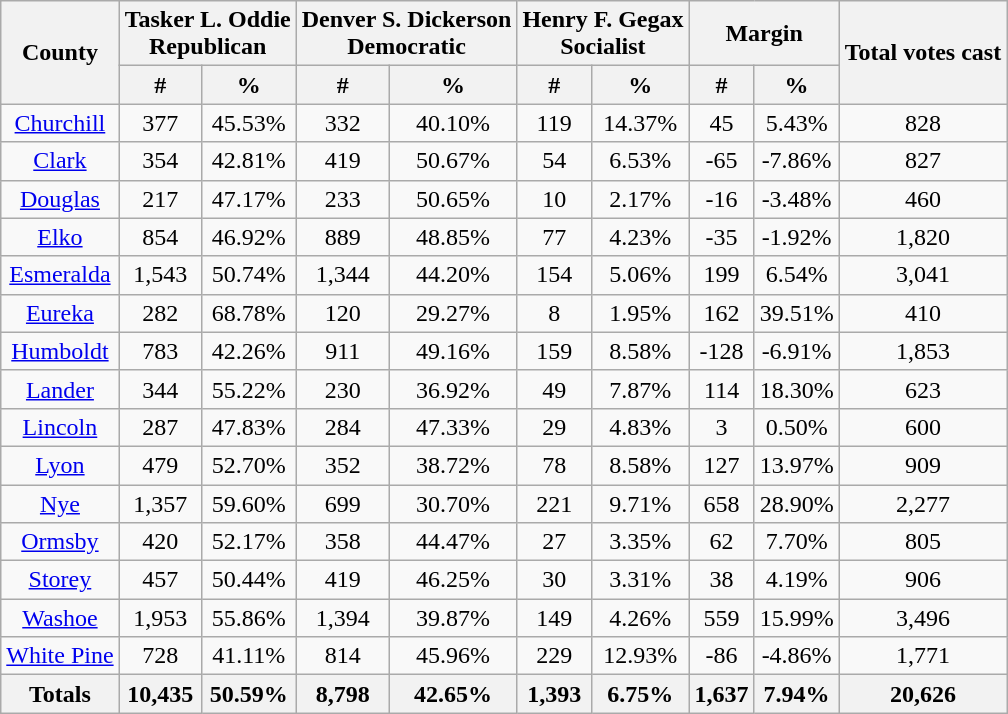<table class="wikitable sortable" style="text-align:center">
<tr>
<th rowspan="2">County</th>
<th style="text-align:center;" colspan="2">Tasker L. Oddie<br>Republican</th>
<th style="text-align:center;" colspan="2">Denver S. Dickerson<br>Democratic</th>
<th style="text-align:center;" colspan="2">Henry F. Gegax<br>Socialist</th>
<th style="text-align:center;" colspan="2">Margin</th>
<th style="text-align:center;" rowspan="2">Total votes cast</th>
</tr>
<tr>
<th style="text-align:center;" data-sort-type="number">#</th>
<th style="text-align:center;" data-sort-type="number">%</th>
<th style="text-align:center;" data-sort-type="number">#</th>
<th style="text-align:center;" data-sort-type="number">%</th>
<th style="text-align:center;" data-sort-type="number">#</th>
<th style="text-align:center;" data-sort-type="number">%</th>
<th style="text-align:center;" data-sort-type="number">#</th>
<th style="text-align:center;" data-sort-type="number">%</th>
</tr>
<tr style="text-align:center;">
<td><a href='#'>Churchill</a></td>
<td>377</td>
<td>45.53%</td>
<td>332</td>
<td>40.10%</td>
<td>119</td>
<td>14.37%</td>
<td>45</td>
<td>5.43%</td>
<td>828</td>
</tr>
<tr style="text-align:center;">
<td><a href='#'>Clark</a></td>
<td>354</td>
<td>42.81%</td>
<td>419</td>
<td>50.67%</td>
<td>54</td>
<td>6.53%</td>
<td>-65</td>
<td>-7.86%</td>
<td>827</td>
</tr>
<tr style="text-align:center;">
<td><a href='#'>Douglas</a></td>
<td>217</td>
<td>47.17%</td>
<td>233</td>
<td>50.65%</td>
<td>10</td>
<td>2.17%</td>
<td>-16</td>
<td>-3.48%</td>
<td>460</td>
</tr>
<tr style="text-align:center;">
<td><a href='#'>Elko</a></td>
<td>854</td>
<td>46.92%</td>
<td>889</td>
<td>48.85%</td>
<td>77</td>
<td>4.23%</td>
<td>-35</td>
<td>-1.92%</td>
<td>1,820</td>
</tr>
<tr style="text-align:center;">
<td><a href='#'>Esmeralda</a></td>
<td>1,543</td>
<td>50.74%</td>
<td>1,344</td>
<td>44.20%</td>
<td>154</td>
<td>5.06%</td>
<td>199</td>
<td>6.54%</td>
<td>3,041</td>
</tr>
<tr style="text-align:center;">
<td><a href='#'>Eureka</a></td>
<td>282</td>
<td>68.78%</td>
<td>120</td>
<td>29.27%</td>
<td>8</td>
<td>1.95%</td>
<td>162</td>
<td>39.51%</td>
<td>410</td>
</tr>
<tr style="text-align:center;">
<td><a href='#'>Humboldt</a></td>
<td>783</td>
<td>42.26%</td>
<td>911</td>
<td>49.16%</td>
<td>159</td>
<td>8.58%</td>
<td>-128</td>
<td>-6.91%</td>
<td>1,853</td>
</tr>
<tr style="text-align:center;">
<td><a href='#'>Lander</a></td>
<td>344</td>
<td>55.22%</td>
<td>230</td>
<td>36.92%</td>
<td>49</td>
<td>7.87%</td>
<td>114</td>
<td>18.30%</td>
<td>623</td>
</tr>
<tr style="text-align:center;">
<td><a href='#'>Lincoln</a></td>
<td>287</td>
<td>47.83%</td>
<td>284</td>
<td>47.33%</td>
<td>29</td>
<td>4.83%</td>
<td>3</td>
<td>0.50%</td>
<td>600</td>
</tr>
<tr style="text-align:center;">
<td><a href='#'>Lyon</a></td>
<td>479</td>
<td>52.70%</td>
<td>352</td>
<td>38.72%</td>
<td>78</td>
<td>8.58%</td>
<td>127</td>
<td>13.97%</td>
<td>909</td>
</tr>
<tr style="text-align:center;">
<td><a href='#'>Nye</a></td>
<td>1,357</td>
<td>59.60%</td>
<td>699</td>
<td>30.70%</td>
<td>221</td>
<td>9.71%</td>
<td>658</td>
<td>28.90%</td>
<td>2,277</td>
</tr>
<tr style="text-align:center;">
<td><a href='#'>Ormsby</a></td>
<td>420</td>
<td>52.17%</td>
<td>358</td>
<td>44.47%</td>
<td>27</td>
<td>3.35%</td>
<td>62</td>
<td>7.70%</td>
<td>805</td>
</tr>
<tr style="text-align:center;">
<td><a href='#'>Storey</a></td>
<td>457</td>
<td>50.44%</td>
<td>419</td>
<td>46.25%</td>
<td>30</td>
<td>3.31%</td>
<td>38</td>
<td>4.19%</td>
<td>906</td>
</tr>
<tr style="text-align:center;">
<td><a href='#'>Washoe</a></td>
<td>1,953</td>
<td>55.86%</td>
<td>1,394</td>
<td>39.87%</td>
<td>149</td>
<td>4.26%</td>
<td>559</td>
<td>15.99%</td>
<td>3,496</td>
</tr>
<tr style="text-align:center;">
<td><a href='#'>White Pine</a></td>
<td>728</td>
<td>41.11%</td>
<td>814</td>
<td>45.96%</td>
<td>229</td>
<td>12.93%</td>
<td>-86</td>
<td>-4.86%</td>
<td>1,771</td>
</tr>
<tr style="text-align:center;">
<th>Totals</th>
<th>10,435</th>
<th>50.59%</th>
<th>8,798</th>
<th>42.65%</th>
<th>1,393</th>
<th>6.75%</th>
<th>1,637</th>
<th>7.94%</th>
<th>20,626</th>
</tr>
</table>
